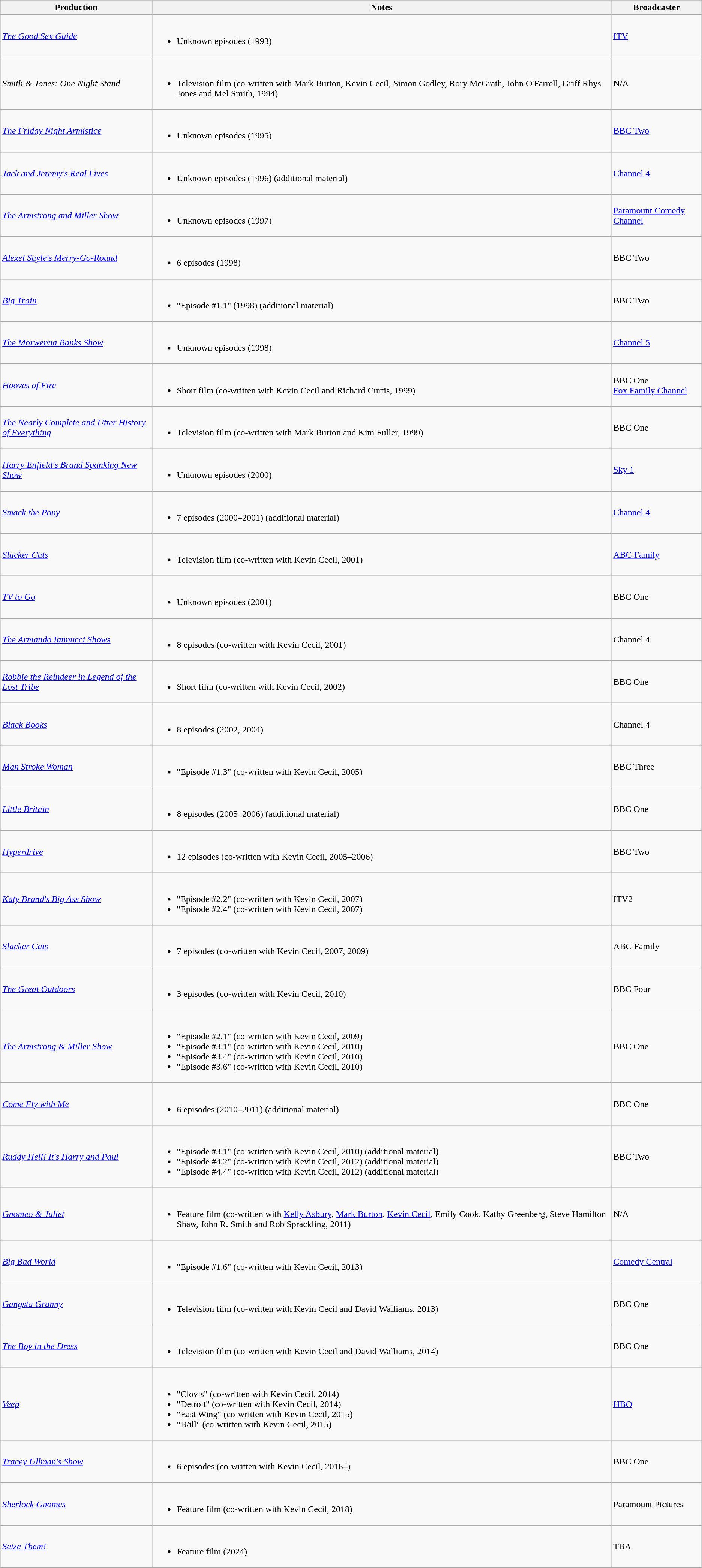<table class="wikitable">
<tr style="background:#ccc; text-align:center;">
<th>Production</th>
<th>Notes</th>
<th>Broadcaster</th>
</tr>
<tr>
<td><em><a href='#'>The Good Sex Guide</a></em></td>
<td><br><ul><li>Unknown episodes (1993)</li></ul></td>
<td><a href='#'>ITV</a></td>
</tr>
<tr>
<td><em>Smith & Jones: One Night Stand</em></td>
<td><br><ul><li>Television film (co-written with Mark Burton, Kevin Cecil, Simon Godley, Rory McGrath, John O'Farrell, Griff Rhys Jones and Mel Smith, 1994)</li></ul></td>
<td>N/A</td>
</tr>
<tr>
<td><em><a href='#'>The Friday Night Armistice</a></em></td>
<td><br><ul><li>Unknown episodes (1995)</li></ul></td>
<td><a href='#'>BBC Two</a></td>
</tr>
<tr>
<td><em><a href='#'>Jack and Jeremy's Real Lives</a></em></td>
<td><br><ul><li>Unknown episodes (1996) (additional material)</li></ul></td>
<td><a href='#'>Channel 4</a></td>
</tr>
<tr>
<td><em><a href='#'>The Armstrong and Miller Show</a></em></td>
<td><br><ul><li>Unknown episodes (1997)</li></ul></td>
<td><a href='#'>Paramount Comedy Channel</a></td>
</tr>
<tr>
<td><em><a href='#'>Alexei Sayle's Merry-Go-Round</a></em></td>
<td><br><ul><li>6 episodes (1998)</li></ul></td>
<td>BBC Two</td>
</tr>
<tr>
<td><em><a href='#'>Big Train</a></em></td>
<td><br><ul><li>"Episode #1.1" (1998) (additional material)</li></ul></td>
<td>BBC Two</td>
</tr>
<tr>
<td><em><a href='#'>The Morwenna Banks Show</a></em></td>
<td><br><ul><li>Unknown episodes (1998)</li></ul></td>
<td><a href='#'>Channel 5</a></td>
</tr>
<tr>
<td><em><a href='#'>Hooves of Fire</a></em></td>
<td><br><ul><li>Short film (co-written with Kevin Cecil and Richard Curtis, 1999)</li></ul></td>
<td>BBC One<br><a href='#'>Fox Family Channel</a></td>
</tr>
<tr>
<td><em><a href='#'>The Nearly Complete and Utter History of Everything</a></em></td>
<td><br><ul><li>Television film (co-written with Mark Burton and Kim Fuller, 1999)</li></ul></td>
<td>BBC One</td>
</tr>
<tr>
<td><em><a href='#'>Harry Enfield's Brand Spanking New Show</a></em></td>
<td><br><ul><li>Unknown episodes (2000)</li></ul></td>
<td><a href='#'>Sky 1</a></td>
</tr>
<tr>
<td><em><a href='#'>Smack the Pony</a></em></td>
<td><br><ul><li>7 episodes (2000–2001) (additional material)</li></ul></td>
<td><a href='#'>Channel 4</a></td>
</tr>
<tr>
<td><em><a href='#'>Slacker Cats</a></em></td>
<td><br><ul><li>Television film (co-written with Kevin Cecil, 2001)</li></ul></td>
<td><a href='#'>ABC Family</a></td>
</tr>
<tr>
<td><em><a href='#'>TV to Go</a></em></td>
<td><br><ul><li>Unknown episodes (2001)</li></ul></td>
<td>BBC One</td>
</tr>
<tr>
<td><em><a href='#'>The Armando Iannucci Shows</a></em></td>
<td><br><ul><li>8 episodes (co-written with Kevin Cecil, 2001)</li></ul></td>
<td>Channel 4</td>
</tr>
<tr>
<td><em><a href='#'>Robbie the Reindeer in Legend of the Lost Tribe</a></em></td>
<td><br><ul><li>Short film (co-written with Kevin Cecil, 2002)</li></ul></td>
<td>BBC One</td>
</tr>
<tr>
<td><em><a href='#'>Black Books</a></em></td>
<td><br><ul><li>8 episodes (2002, 2004)</li></ul></td>
<td>Channel 4</td>
</tr>
<tr>
<td><em><a href='#'>Man Stroke Woman</a></em></td>
<td><br><ul><li>"Episode #1.3" (co-written with Kevin Cecil, 2005)</li></ul></td>
<td>BBC Three</td>
</tr>
<tr>
<td><em><a href='#'>Little Britain</a></em></td>
<td><br><ul><li>8 episodes (2005–2006) (additional material)</li></ul></td>
<td>BBC One</td>
</tr>
<tr>
<td><em><a href='#'>Hyperdrive</a></em></td>
<td><br><ul><li>12 episodes (co-written with Kevin Cecil, 2005–2006)</li></ul></td>
<td>BBC Two</td>
</tr>
<tr>
<td><em><a href='#'>Katy Brand's Big Ass Show</a></em></td>
<td><br><ul><li>"Episode #2.2" (co-written with Kevin Cecil, 2007)</li><li>"Episode #2.4" (co-written with Kevin Cecil, 2007)</li></ul></td>
<td>ITV2</td>
</tr>
<tr>
<td><em><a href='#'>Slacker Cats</a></em></td>
<td><br><ul><li>7 episodes (co-written with Kevin Cecil, 2007, 2009)</li></ul></td>
<td>ABC Family</td>
</tr>
<tr>
<td><em><a href='#'>The Great Outdoors</a></em></td>
<td><br><ul><li>3 episodes (co-written with Kevin Cecil, 2010)</li></ul></td>
<td>BBC Four</td>
</tr>
<tr>
<td><em><a href='#'>The Armstrong & Miller Show</a></em></td>
<td><br><ul><li>"Episode #2.1" (co-written with Kevin Cecil, 2009)</li><li>"Episode #3.1" (co-written with Kevin Cecil, 2010)</li><li>"Episode #3.4" (co-written with Kevin Cecil, 2010)</li><li>"Episode #3.6" (co-written with Kevin Cecil, 2010)</li></ul></td>
<td>BBC One</td>
</tr>
<tr>
<td><em><a href='#'>Come Fly with Me</a></em></td>
<td><br><ul><li>6 episodes (2010–2011) (additional material)</li></ul></td>
<td>BBC One</td>
</tr>
<tr>
<td><em><a href='#'>Ruddy Hell! It's Harry and Paul</a></em></td>
<td><br><ul><li>"Episode #3.1" (co-written with Kevin Cecil, 2010) (additional material)</li><li>"Episode #4.2" (co-written with Kevin Cecil, 2012) (additional material)</li><li>"Episode #4.4" (co-written with Kevin Cecil, 2012) (additional material)</li></ul></td>
<td>BBC Two</td>
</tr>
<tr>
<td><em><a href='#'>Gnomeo & Juliet</a></em></td>
<td><br><ul><li>Feature film (co-written with <a href='#'>Kelly Asbury</a>, <a href='#'>Mark Burton</a>, <a href='#'>Kevin Cecil</a>, Emily Cook, Kathy Greenberg, Steve Hamilton Shaw, John R. Smith and Rob Sprackling, 2011)</li></ul></td>
<td>N/A</td>
</tr>
<tr>
<td><em><a href='#'>Big Bad World</a></em></td>
<td><br><ul><li>"Episode #1.6" (co-written with Kevin Cecil, 2013)</li></ul></td>
<td><a href='#'>Comedy Central</a></td>
</tr>
<tr>
<td><em><a href='#'>Gangsta Granny</a></em></td>
<td><br><ul><li>Television film (co-written with Kevin Cecil and David Walliams, 2013)</li></ul></td>
<td>BBC One</td>
</tr>
<tr>
<td><em><a href='#'>The Boy in the Dress</a></em></td>
<td><br><ul><li>Television film (co-written with Kevin Cecil and David Walliams, 2014)</li></ul></td>
<td>BBC One</td>
</tr>
<tr>
<td><em><a href='#'>Veep</a></em></td>
<td><br><ul><li>"Clovis" (co-written with Kevin Cecil, 2014)</li><li>"Detroit" (co-written with Kevin Cecil, 2014)</li><li>"East Wing" (co-written with Kevin Cecil, 2015)</li><li>"B/ill" (co-written with Kevin Cecil, 2015)</li></ul></td>
<td><a href='#'>HBO</a></td>
</tr>
<tr>
<td><em><a href='#'>Tracey Ullman's Show</a></em></td>
<td><br><ul><li>6 episodes (co-written with Kevin Cecil, 2016–)</li></ul></td>
<td>BBC One</td>
</tr>
<tr>
<td><em><a href='#'>Sherlock Gnomes</a></em></td>
<td><br><ul><li>Feature film (co-written with Kevin Cecil, 2018)</li></ul></td>
<td>Paramount Pictures</td>
</tr>
<tr>
<td><em><a href='#'>Seize Them!</a></em></td>
<td><br><ul><li>Feature film (2024)</li></ul></td>
<td>TBA</td>
</tr>
</table>
